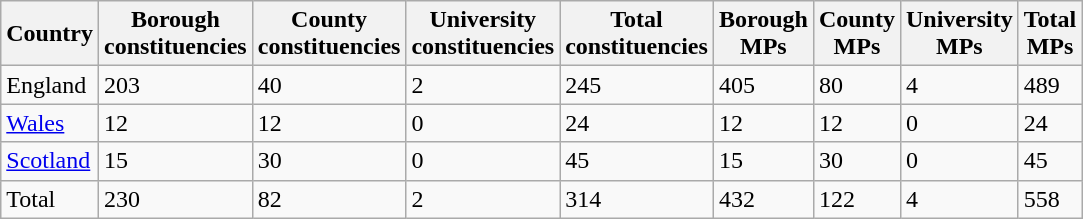<table class="wikitable">
<tr>
<th>Country</th>
<th>Borough<br>constituencies</th>
<th>County<br>constituencies</th>
<th>University<br>constituencies</th>
<th>Total<br>constituencies</th>
<th>Borough<br>MPs</th>
<th>County<br>MPs</th>
<th>University<br>MPs</th>
<th>Total<br>MPs</th>
</tr>
<tr>
<td>England</td>
<td>203</td>
<td>40</td>
<td>2</td>
<td>245</td>
<td>405</td>
<td>80</td>
<td>4</td>
<td>489</td>
</tr>
<tr>
<td><a href='#'>Wales</a></td>
<td>12</td>
<td>12</td>
<td>0</td>
<td>24</td>
<td>12</td>
<td>12</td>
<td>0</td>
<td>24</td>
</tr>
<tr>
<td><a href='#'>Scotland</a></td>
<td>15</td>
<td>30</td>
<td>0</td>
<td>45</td>
<td>15</td>
<td>30</td>
<td>0</td>
<td>45</td>
</tr>
<tr>
<td>Total</td>
<td>230</td>
<td>82</td>
<td>2</td>
<td>314</td>
<td>432</td>
<td>122</td>
<td>4</td>
<td>558</td>
</tr>
</table>
